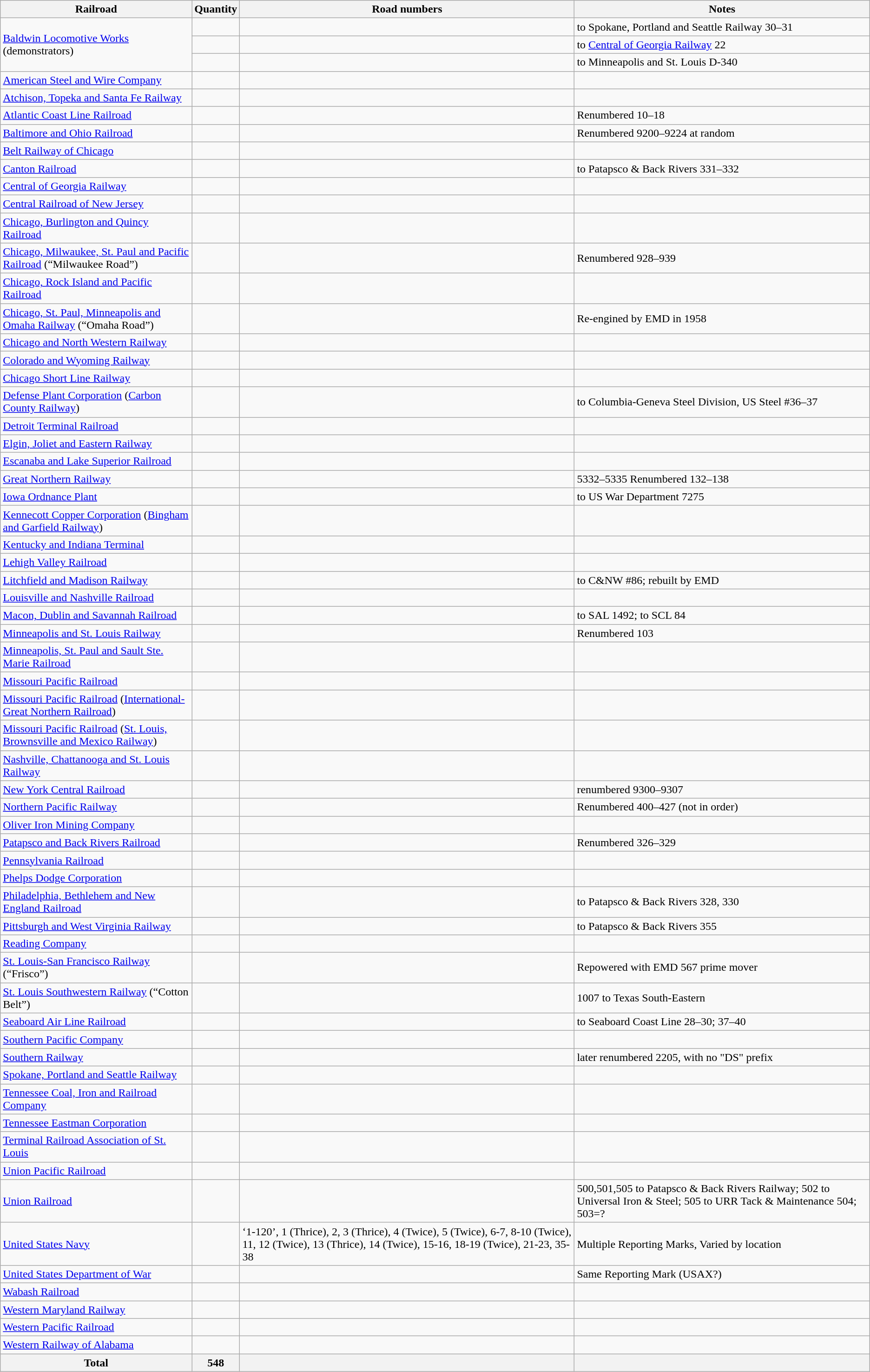<table class="wikitable">
<tr>
<th bgcolor=#cc9966>Railroad</th>
<th bgcolor=#cc9966>Quantity</th>
<th bgcolor=#cc9966>Road numbers</th>
<th bgcolor=#cc9966>Notes</th>
</tr>
<tr>
<td rowspan=3><a href='#'>Baldwin Locomotive Works</a> (demonstrators)</td>
<td></td>
<td></td>
<td>to Spokane, Portland and Seattle Railway 30–31</td>
</tr>
<tr>
<td></td>
<td></td>
<td>to <a href='#'>Central of Georgia Railway</a> 22</td>
</tr>
<tr>
<td></td>
<td></td>
<td>to Minneapolis and St. Louis D-340</td>
</tr>
<tr>
<td><a href='#'>American Steel and Wire Company</a></td>
<td></td>
<td></td>
<td></td>
</tr>
<tr>
<td><a href='#'>Atchison, Topeka and Santa Fe Railway</a></td>
<td></td>
<td></td>
<td></td>
</tr>
<tr>
<td><a href='#'>Atlantic Coast Line Railroad</a></td>
<td></td>
<td></td>
<td>Renumbered 10–18</td>
</tr>
<tr>
<td><a href='#'>Baltimore and Ohio Railroad</a></td>
<td></td>
<td></td>
<td>Renumbered 9200–9224 at random</td>
</tr>
<tr>
<td><a href='#'>Belt Railway of Chicago</a></td>
<td></td>
<td></td>
<td></td>
</tr>
<tr>
<td><a href='#'>Canton Railroad</a></td>
<td></td>
<td></td>
<td>to Patapsco & Back Rivers 331–332</td>
</tr>
<tr>
<td><a href='#'>Central of Georgia Railway</a></td>
<td></td>
<td></td>
<td></td>
</tr>
<tr>
<td><a href='#'>Central Railroad of New Jersey</a></td>
<td></td>
<td></td>
<td></td>
</tr>
<tr>
<td><a href='#'>Chicago, Burlington and Quincy Railroad</a></td>
<td></td>
<td></td>
<td></td>
</tr>
<tr>
<td><a href='#'>Chicago, Milwaukee, St. Paul and Pacific Railroad</a> (“Milwaukee Road”)</td>
<td></td>
<td></td>
<td>Renumbered 928–939</td>
</tr>
<tr>
<td><a href='#'>Chicago, Rock Island and Pacific Railroad</a></td>
<td></td>
<td></td>
<td></td>
</tr>
<tr>
<td><a href='#'>Chicago, St. Paul, Minneapolis and Omaha Railway</a> (“Omaha Road”)</td>
<td></td>
<td></td>
<td>Re-engined by EMD in 1958</td>
</tr>
<tr>
<td><a href='#'>Chicago and North Western Railway</a></td>
<td></td>
<td></td>
<td></td>
</tr>
<tr>
<td><a href='#'>Colorado and Wyoming Railway</a></td>
<td></td>
<td></td>
<td></td>
</tr>
<tr>
<td><a href='#'>Chicago Short Line Railway</a></td>
<td></td>
<td></td>
<td></td>
</tr>
<tr>
<td><a href='#'>Defense Plant Corporation</a> (<a href='#'>Carbon County Railway</a>)</td>
<td></td>
<td></td>
<td>to Columbia-Geneva Steel Division, US Steel #36–37</td>
</tr>
<tr>
<td><a href='#'>Detroit Terminal Railroad</a></td>
<td></td>
<td></td>
<td></td>
</tr>
<tr>
<td><a href='#'>Elgin, Joliet and Eastern Railway</a></td>
<td></td>
<td></td>
<td></td>
</tr>
<tr>
<td><a href='#'>Escanaba and Lake Superior Railroad</a></td>
<td></td>
<td></td>
<td></td>
</tr>
<tr>
<td><a href='#'>Great Northern Railway</a></td>
<td></td>
<td></td>
<td>5332–5335 Renumbered 132–138</td>
</tr>
<tr>
<td><a href='#'>Iowa Ordnance Plant</a></td>
<td></td>
<td></td>
<td>to US War Department 7275</td>
</tr>
<tr>
<td><a href='#'>Kennecott Copper Corporation</a> (<a href='#'>Bingham and Garfield Railway</a>)</td>
<td></td>
<td></td>
<td></td>
</tr>
<tr>
<td><a href='#'>Kentucky and Indiana Terminal</a></td>
<td></td>
<td></td>
<td></td>
</tr>
<tr>
<td><a href='#'>Lehigh Valley Railroad</a></td>
<td></td>
<td></td>
<td></td>
</tr>
<tr>
<td><a href='#'>Litchfield and Madison Railway</a></td>
<td></td>
<td></td>
<td>to C&NW #86; rebuilt by EMD</td>
</tr>
<tr>
<td><a href='#'>Louisville and Nashville Railroad</a></td>
<td></td>
<td></td>
<td></td>
</tr>
<tr>
<td><a href='#'>Macon, Dublin and Savannah Railroad</a></td>
<td></td>
<td></td>
<td>to SAL 1492; to SCL 84</td>
</tr>
<tr>
<td><a href='#'>Minneapolis and St. Louis Railway</a></td>
<td></td>
<td></td>
<td>Renumbered 103</td>
</tr>
<tr>
<td><a href='#'>Minneapolis, St. Paul and Sault Ste. Marie Railroad</a></td>
<td></td>
<td></td>
<td></td>
</tr>
<tr>
<td><a href='#'>Missouri Pacific Railroad</a></td>
<td></td>
<td></td>
<td></td>
</tr>
<tr>
<td><a href='#'>Missouri Pacific Railroad</a> (<a href='#'>International-Great Northern Railroad</a>)</td>
<td></td>
<td></td>
<td></td>
</tr>
<tr>
<td><a href='#'>Missouri Pacific Railroad</a> (<a href='#'>St. Louis, Brownsville and Mexico Railway</a>)</td>
<td></td>
<td></td>
<td></td>
</tr>
<tr>
<td><a href='#'>Nashville, Chattanooga and St. Louis Railway</a></td>
<td></td>
<td></td>
<td></td>
</tr>
<tr>
<td><a href='#'>New York Central Railroad</a></td>
<td></td>
<td></td>
<td>renumbered 9300–9307</td>
</tr>
<tr>
<td><a href='#'>Northern Pacific Railway</a></td>
<td></td>
<td></td>
<td>Renumbered 400–427 (not in order)</td>
</tr>
<tr>
<td><a href='#'>Oliver Iron Mining Company</a></td>
<td></td>
<td></td>
<td></td>
</tr>
<tr>
<td><a href='#'>Patapsco and Back Rivers Railroad</a></td>
<td></td>
<td></td>
<td>Renumbered 326–329</td>
</tr>
<tr>
<td><a href='#'>Pennsylvania Railroad</a></td>
<td></td>
<td></td>
<td></td>
</tr>
<tr>
<td><a href='#'>Phelps Dodge Corporation</a></td>
<td></td>
<td></td>
<td></td>
</tr>
<tr>
<td><a href='#'>Philadelphia, Bethlehem and New England Railroad</a></td>
<td></td>
<td></td>
<td>to Patapsco & Back Rivers 328, 330</td>
</tr>
<tr>
<td><a href='#'>Pittsburgh and West Virginia Railway</a></td>
<td></td>
<td></td>
<td>to Patapsco & Back Rivers 355</td>
</tr>
<tr>
<td><a href='#'>Reading Company</a></td>
<td></td>
<td></td>
<td></td>
</tr>
<tr>
<td><a href='#'>St. Louis-San Francisco Railway</a> (“Frisco”)</td>
<td></td>
<td></td>
<td>Repowered with EMD 567 prime mover</td>
</tr>
<tr>
<td><a href='#'>St. Louis Southwestern Railway</a> (“Cotton Belt”)</td>
<td></td>
<td></td>
<td>1007 to Texas South-Eastern</td>
</tr>
<tr>
<td><a href='#'>Seaboard Air Line Railroad</a></td>
<td></td>
<td></td>
<td>to Seaboard Coast Line 28–30; 37–40</td>
</tr>
<tr>
<td><a href='#'>Southern Pacific Company</a></td>
<td></td>
<td></td>
<td></td>
</tr>
<tr>
<td><a href='#'>Southern Railway</a></td>
<td></td>
<td></td>
<td>later renumbered 2205, with no "DS" prefix</td>
</tr>
<tr>
<td><a href='#'>Spokane, Portland and Seattle Railway</a></td>
<td></td>
<td></td>
<td></td>
</tr>
<tr>
<td><a href='#'>Tennessee Coal, Iron and Railroad Company</a></td>
<td></td>
<td></td>
<td></td>
</tr>
<tr>
<td><a href='#'>Tennessee Eastman Corporation</a></td>
<td></td>
<td></td>
<td></td>
</tr>
<tr>
<td><a href='#'>Terminal Railroad Association of St. Louis</a></td>
<td></td>
<td></td>
<td></td>
</tr>
<tr>
<td><a href='#'>Union Pacific Railroad</a></td>
<td></td>
<td></td>
<td></td>
</tr>
<tr>
<td><a href='#'>Union Railroad</a></td>
<td></td>
<td></td>
<td>500,501,505 to Patapsco & Back Rivers Railway; 502 to Universal Iron & Steel; 505 to URR Tack & Maintenance 504; 503=?</td>
</tr>
<tr>
<td><a href='#'>United States Navy</a></td>
<td></td>
<td>‘1-120’, 1 (Thrice), 2, 3 (Thrice), 4 (Twice), 5 (Twice), 6-7, 8-10 (Twice), 11, 12 (Twice), 13 (Thrice), 14 (Twice), 15-16, 18-19 (Twice), 21-23, 35-38</td>
<td>Multiple Reporting Marks, Varied by location</td>
</tr>
<tr>
<td><a href='#'>United States Department of War</a></td>
<td></td>
<td></td>
<td>Same Reporting Mark (USAX?)</td>
</tr>
<tr>
<td><a href='#'>Wabash Railroad</a></td>
<td></td>
<td></td>
<td></td>
</tr>
<tr>
<td><a href='#'>Western Maryland Railway</a></td>
<td></td>
<td></td>
<td></td>
</tr>
<tr>
<td><a href='#'>Western Pacific Railroad</a></td>
<td></td>
<td></td>
<td></td>
</tr>
<tr>
<td><a href='#'>Western Railway of Alabama</a></td>
<td></td>
<td></td>
<td></td>
</tr>
<tr>
<th>Total</th>
<th>548</th>
<th></th>
<th></th>
</tr>
</table>
